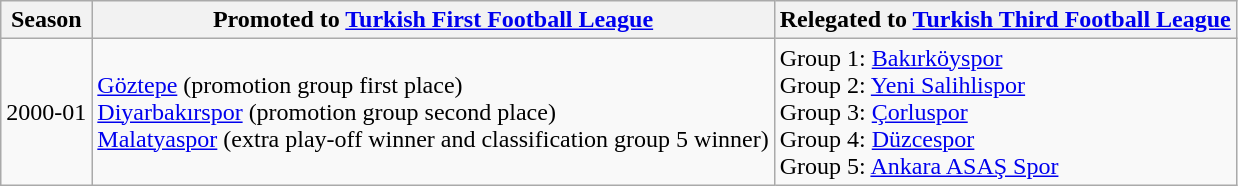<table class="wikitable">
<tr>
<th>Season</th>
<th>Promoted to <a href='#'>Turkish First Football League</a></th>
<th>Relegated to <a href='#'>Turkish Third Football League</a></th>
</tr>
<tr>
<td>2000-01</td>
<td><a href='#'>Göztepe</a> (promotion group first place)<br><a href='#'>Diyarbakırspor</a> (promotion group second place)<br><a href='#'>Malatyaspor</a> (extra play-off winner and classification group 5 winner)</td>
<td>Group 1: <a href='#'>Bakırköyspor</a><br>Group 2: <a href='#'>Yeni Salihlispor</a><br>Group 3: <a href='#'>Çorluspor</a><br>Group 4: <a href='#'>Düzcespor</a><br>Group 5: <a href='#'>Ankara ASAŞ Spor</a></td>
</tr>
</table>
